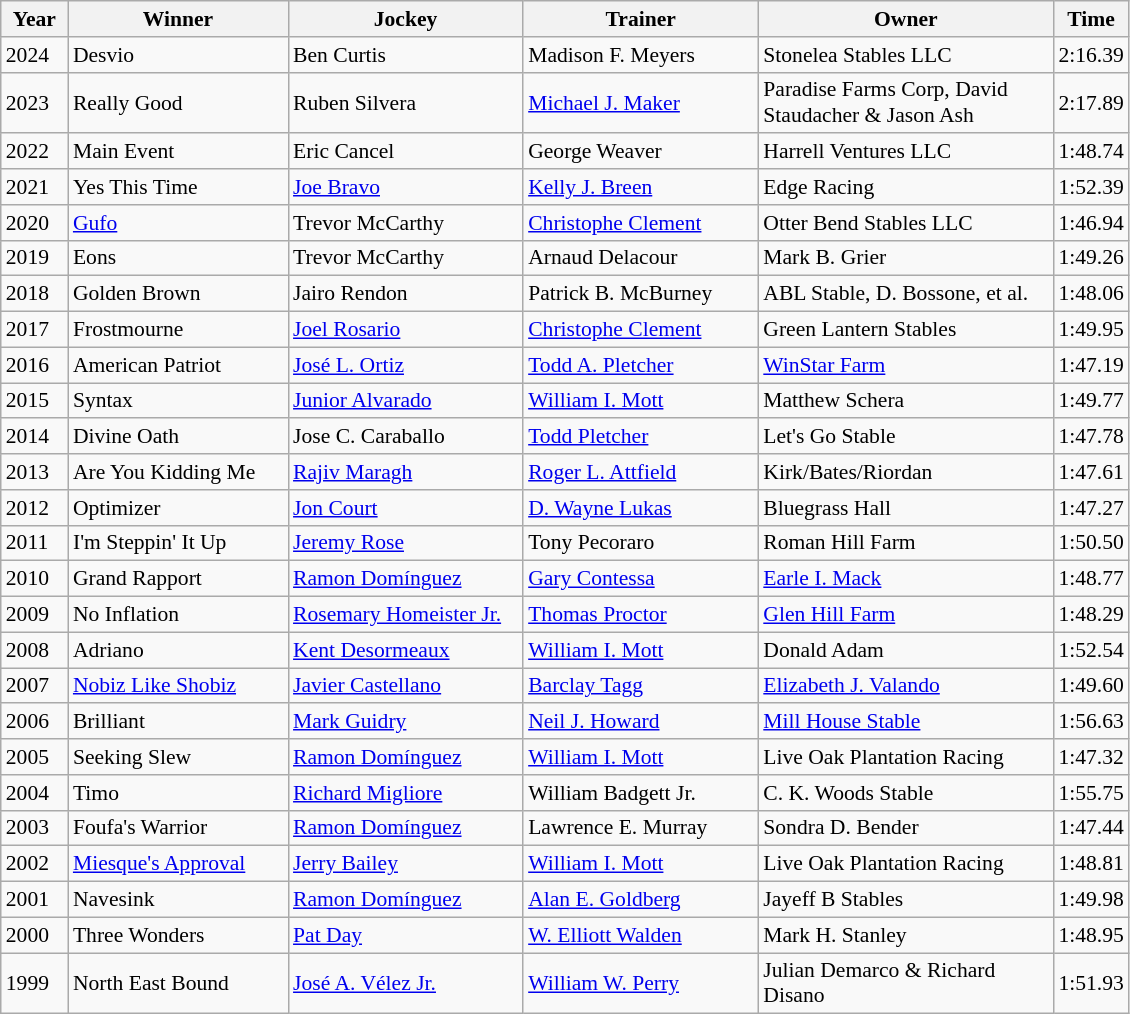<table class="wikitable sortable" style="font-size:90%">
<tr>
<th style="width:38px">Year<br></th>
<th style="width:140px">Winner<br></th>
<th style="width:150px">Jockey<br></th>
<th style="width:150px">Trainer<br></th>
<th style="width:190px">Owner<br></th>
<th>Time<br></th>
</tr>
<tr>
<td>2024</td>
<td>Desvio</td>
<td>Ben Curtis</td>
<td>Madison F. Meyers</td>
<td>Stonelea Stables LLC</td>
<td>2:16.39</td>
</tr>
<tr>
<td>2023</td>
<td>Really Good</td>
<td>Ruben Silvera</td>
<td><a href='#'>Michael J. Maker</a></td>
<td>Paradise Farms Corp, David Staudacher & Jason Ash</td>
<td>2:17.89</td>
</tr>
<tr>
<td>2022</td>
<td>Main Event</td>
<td>Eric Cancel</td>
<td>George Weaver</td>
<td>Harrell Ventures LLC</td>
<td>1:48.74</td>
</tr>
<tr>
<td>2021</td>
<td>Yes This Time</td>
<td><a href='#'>Joe Bravo</a></td>
<td><a href='#'>Kelly J. Breen</a></td>
<td>Edge Racing</td>
<td>1:52.39</td>
</tr>
<tr>
<td>2020</td>
<td><a href='#'>Gufo</a></td>
<td>Trevor McCarthy</td>
<td><a href='#'>Christophe Clement</a></td>
<td>Otter Bend Stables LLC</td>
<td>1:46.94</td>
</tr>
<tr>
<td>2019</td>
<td>Eons</td>
<td>Trevor McCarthy</td>
<td>Arnaud Delacour</td>
<td>Mark B. Grier</td>
<td>1:49.26</td>
</tr>
<tr>
<td>2018</td>
<td>Golden Brown</td>
<td>Jairo Rendon</td>
<td>Patrick B. McBurney</td>
<td>ABL Stable, D. Bossone, et al.</td>
<td>1:48.06</td>
</tr>
<tr>
<td>2017</td>
<td>Frostmourne</td>
<td><a href='#'>Joel Rosario</a></td>
<td><a href='#'>Christophe Clement</a></td>
<td>Green Lantern Stables</td>
<td>1:49.95</td>
</tr>
<tr>
<td>2016</td>
<td>American Patriot</td>
<td><a href='#'>José L. Ortiz</a></td>
<td><a href='#'>Todd A. Pletcher</a></td>
<td><a href='#'>WinStar Farm</a></td>
<td>1:47.19</td>
</tr>
<tr>
<td>2015</td>
<td>Syntax</td>
<td><a href='#'>Junior Alvarado</a></td>
<td><a href='#'>William I. Mott</a></td>
<td>Matthew Schera</td>
<td>1:49.77</td>
</tr>
<tr>
<td>2014</td>
<td>Divine Oath</td>
<td>Jose C. Caraballo</td>
<td><a href='#'>Todd Pletcher</a></td>
<td>Let's Go Stable</td>
<td>1:47.78</td>
</tr>
<tr>
<td>2013</td>
<td>Are You Kidding Me</td>
<td><a href='#'>Rajiv Maragh</a></td>
<td><a href='#'>Roger L. Attfield</a></td>
<td>Kirk/Bates/Riordan</td>
<td>1:47.61</td>
</tr>
<tr>
<td>2012</td>
<td>Optimizer</td>
<td><a href='#'>Jon Court</a></td>
<td><a href='#'>D. Wayne Lukas</a></td>
<td>Bluegrass Hall</td>
<td>1:47.27</td>
</tr>
<tr>
<td>2011</td>
<td>I'm Steppin' It Up</td>
<td><a href='#'>Jeremy Rose</a></td>
<td>Tony Pecoraro</td>
<td>Roman Hill Farm</td>
<td>1:50.50</td>
</tr>
<tr>
<td>2010</td>
<td>Grand Rapport</td>
<td><a href='#'>Ramon Domínguez</a></td>
<td><a href='#'>Gary Contessa</a></td>
<td><a href='#'>Earle I. Mack</a></td>
<td>1:48.77</td>
</tr>
<tr>
<td>2009</td>
<td>No Inflation</td>
<td><a href='#'>Rosemary Homeister Jr.</a></td>
<td><a href='#'>Thomas Proctor</a></td>
<td><a href='#'>Glen Hill Farm</a></td>
<td>1:48.29</td>
</tr>
<tr>
<td>2008</td>
<td>Adriano</td>
<td><a href='#'>Kent Desormeaux</a></td>
<td><a href='#'>William I. Mott</a></td>
<td>Donald Adam</td>
<td>1:52.54</td>
</tr>
<tr>
<td>2007</td>
<td><a href='#'>Nobiz Like Shobiz</a></td>
<td><a href='#'>Javier Castellano</a></td>
<td><a href='#'>Barclay Tagg</a></td>
<td><a href='#'>Elizabeth J. Valando</a></td>
<td>1:49.60</td>
</tr>
<tr>
<td>2006</td>
<td>Brilliant</td>
<td><a href='#'>Mark Guidry</a></td>
<td><a href='#'>Neil J. Howard</a></td>
<td><a href='#'>Mill House Stable</a></td>
<td>1:56.63</td>
</tr>
<tr>
<td>2005</td>
<td>Seeking Slew</td>
<td><a href='#'>Ramon Domínguez</a></td>
<td><a href='#'>William I. Mott</a></td>
<td>Live Oak Plantation Racing</td>
<td>1:47.32</td>
</tr>
<tr>
<td>2004</td>
<td>Timo</td>
<td><a href='#'>Richard Migliore</a></td>
<td>William Badgett Jr.</td>
<td>C. K. Woods Stable</td>
<td>1:55.75</td>
</tr>
<tr>
<td>2003</td>
<td>Foufa's Warrior</td>
<td><a href='#'>Ramon Domínguez</a></td>
<td>Lawrence E. Murray</td>
<td>Sondra D. Bender</td>
<td>1:47.44</td>
</tr>
<tr>
<td>2002</td>
<td><a href='#'>Miesque's Approval</a></td>
<td><a href='#'>Jerry Bailey</a></td>
<td><a href='#'>William I. Mott</a></td>
<td>Live Oak Plantation Racing</td>
<td>1:48.81</td>
</tr>
<tr>
<td>2001</td>
<td>Navesink</td>
<td><a href='#'>Ramon Domínguez</a></td>
<td><a href='#'>Alan E. Goldberg</a></td>
<td>Jayeff B Stables</td>
<td>1:49.98</td>
</tr>
<tr>
<td>2000</td>
<td>Three Wonders</td>
<td><a href='#'>Pat Day</a></td>
<td><a href='#'>W. Elliott Walden</a></td>
<td>Mark H. Stanley</td>
<td>1:48.95</td>
</tr>
<tr>
<td>1999</td>
<td>North East Bound</td>
<td><a href='#'>José A. Vélez Jr.</a></td>
<td><a href='#'>William W. Perry</a></td>
<td>Julian Demarco & Richard Disano</td>
<td>1:51.93</td>
</tr>
</table>
